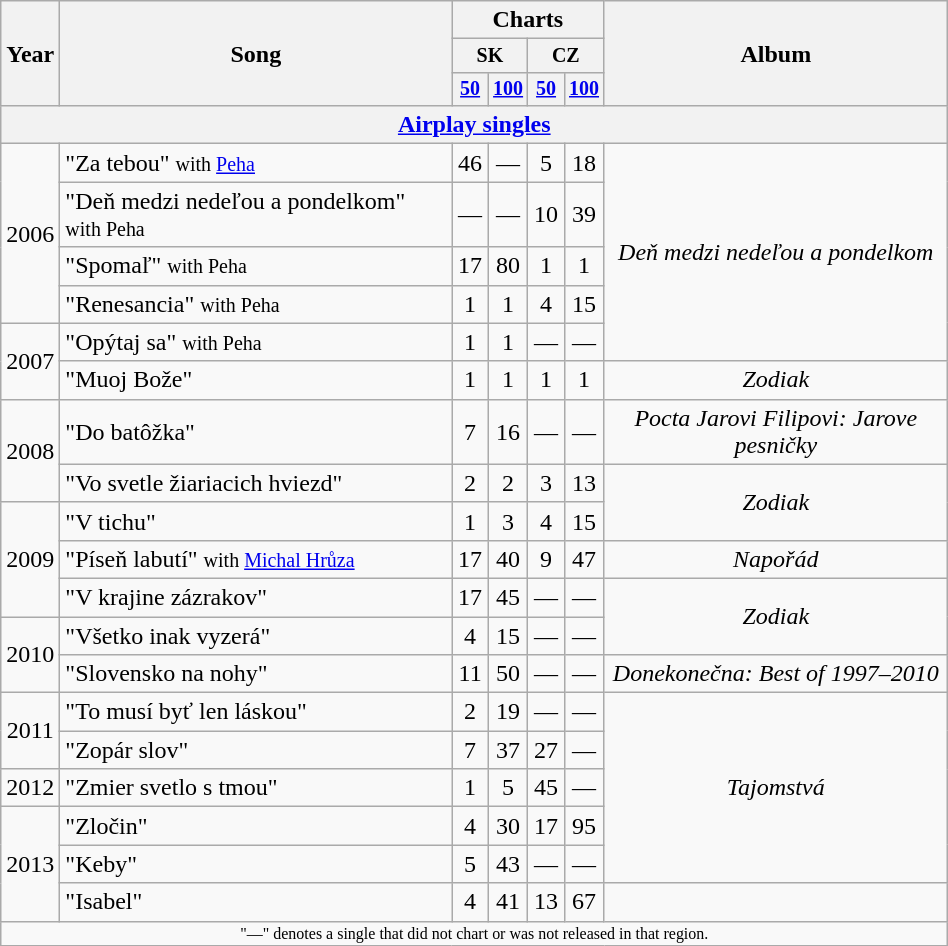<table class="wikitable" style="text-align:center;">
<tr>
<th rowspan="3" width="5">Year</th>
<th rowspan="3" width="254">Song</th>
<th colspan="4" width="72">Charts</th>
<th rowspan="3" width="222">Album</th>
</tr>
<tr style="font-size:smaller;">
<th colspan="2" width="36">SK</th>
<th colspan="2" width="36">CZ</th>
</tr>
<tr style="font-size:smaller;">
<th rowspan="1" width="18"><a href='#'>50</a><br></th>
<th rowspan="1" width="18"><a href='#'>100</a><br></th>
<th rowspan="1" width="18"><a href='#'>50</a><br></th>
<th rowspan="1" width="18"><a href='#'>100</a><br></th>
</tr>
<tr>
<th colspan=7><a href='#'>Airplay singles</a></th>
</tr>
<tr>
<td rowspan="4">2006</td>
<td align="left">"Za tebou" <small>with <a href='#'>Peha</a></small></td>
<td>46</td>
<td>—</td>
<td>5</td>
<td>18</td>
<td rowspan="5"><em>Deň medzi nedeľou a pondelkom</em></td>
</tr>
<tr>
<td align="left">"Deň medzi nedeľou a pondelkom" <small>with Peha</small></td>
<td>—</td>
<td>—</td>
<td>10</td>
<td>39</td>
</tr>
<tr>
<td align="left">"Spomaľ" <small>with Peha</small></td>
<td>17</td>
<td>80</td>
<td>1</td>
<td>1</td>
</tr>
<tr>
<td align="left">"Renesancia" <small>with Peha</small></td>
<td>1</td>
<td>1</td>
<td>4</td>
<td>15</td>
</tr>
<tr>
<td rowspan="2">2007</td>
<td align="left">"Opýtaj sa" <small>with Peha</small></td>
<td>1</td>
<td>1</td>
<td>—</td>
<td>—</td>
</tr>
<tr>
<td align="left">"Muoj Bože"</td>
<td>1</td>
<td>1</td>
<td>1</td>
<td>1</td>
<td><em>Zodiak</em></td>
</tr>
<tr>
<td rowspan="2">2008</td>
<td align="left">"Do batôžka"</td>
<td>7</td>
<td>16</td>
<td>—</td>
<td>—</td>
<td><em>Pocta Jarovi Filipovi: Jarove pesničky</em></td>
</tr>
<tr>
<td align="left">"Vo svetle žiariacich hviezd"</td>
<td>2</td>
<td>2</td>
<td>3</td>
<td>13</td>
<td rowspan="2"><em>Zodiak</em></td>
</tr>
<tr>
<td rowspan="3">2009</td>
<td align="left">"V tichu"</td>
<td>1</td>
<td>3</td>
<td>4</td>
<td>15</td>
</tr>
<tr>
<td align="left">"Píseň labutí" <small>with <a href='#'>Michal Hrůza</a></small></td>
<td>17</td>
<td>40</td>
<td>9</td>
<td>47</td>
<td><em>Napořád</em></td>
</tr>
<tr>
<td align="left">"V krajine zázrakov"</td>
<td>17</td>
<td>45</td>
<td>—</td>
<td>—</td>
<td rowspan="2"><em>Zodiak</em></td>
</tr>
<tr>
<td rowspan="2">2010</td>
<td align="left">"Všetko inak vyzerá"</td>
<td>4</td>
<td>15</td>
<td>—</td>
<td>—</td>
</tr>
<tr>
<td align="left">"Slovensko na nohy"</td>
<td>11</td>
<td>50</td>
<td>—</td>
<td>—</td>
<td><em>Donekonečna: Best of 1997–2010</em></td>
</tr>
<tr>
<td rowspan="2">2011</td>
<td align="left">"To musí byť len láskou"</td>
<td>2</td>
<td>19</td>
<td>—</td>
<td>—</td>
<td rowspan="5"><em>Tajomstvá</em></td>
</tr>
<tr>
<td align="left">"Zopár slov"</td>
<td>7</td>
<td>37</td>
<td>27</td>
<td>—</td>
</tr>
<tr>
<td>2012</td>
<td align="left">"Zmier svetlo s tmou"</td>
<td>1</td>
<td>5</td>
<td>45</td>
<td>—</td>
</tr>
<tr>
<td rowspan="3">2013</td>
<td align="left">"Zločin"</td>
<td>4</td>
<td>30</td>
<td>17</td>
<td>95</td>
</tr>
<tr>
<td align="left">"Keby"</td>
<td>5</td>
<td>43</td>
<td>—</td>
<td>—</td>
</tr>
<tr>
<td align="left">"Isabel"</td>
<td>4</td>
<td>41</td>
<td>13</td>
<td>67</td>
<td></td>
</tr>
<tr>
<td colspan="7" style="font-size: 8pt">"—" denotes a single that did not chart or was not released in that region.</td>
</tr>
</table>
